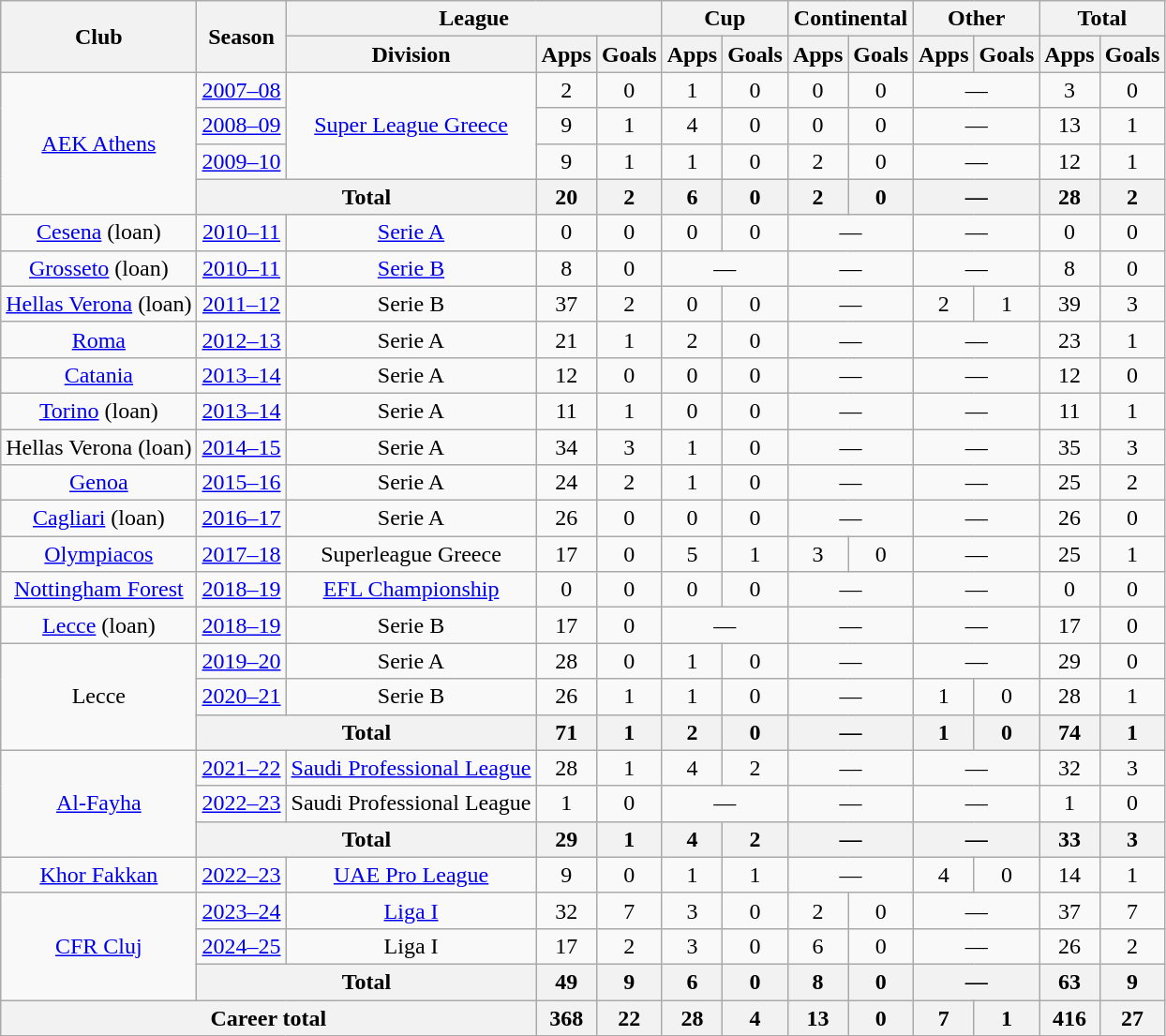<table class="wikitable" style="text-align:center">
<tr>
<th rowspan="2">Club</th>
<th rowspan="2">Season</th>
<th colspan="3">League</th>
<th colspan="2">Cup</th>
<th colspan="2">Continental</th>
<th colspan="2">Other</th>
<th colspan="2">Total</th>
</tr>
<tr>
<th>Division</th>
<th>Apps</th>
<th>Goals</th>
<th>Apps</th>
<th>Goals</th>
<th>Apps</th>
<th>Goals</th>
<th>Apps</th>
<th>Goals</th>
<th>Apps</th>
<th>Goals</th>
</tr>
<tr>
<td rowspan="4"><a href='#'>AEK Athens</a></td>
<td><a href='#'>2007–08</a></td>
<td rowspan="3"><a href='#'>Super League Greece</a></td>
<td>2</td>
<td>0</td>
<td>1</td>
<td>0</td>
<td>0</td>
<td>0</td>
<td colspan="2">—</td>
<td>3</td>
<td>0</td>
</tr>
<tr>
<td><a href='#'>2008–09</a></td>
<td>9</td>
<td>1</td>
<td>4</td>
<td>0</td>
<td>0</td>
<td>0</td>
<td colspan="2">—</td>
<td>13</td>
<td>1</td>
</tr>
<tr>
<td><a href='#'>2009–10</a></td>
<td>9</td>
<td>1</td>
<td>1</td>
<td>0</td>
<td>2</td>
<td>0</td>
<td colspan="2">—</td>
<td>12</td>
<td>1</td>
</tr>
<tr>
<th colspan="2">Total</th>
<th>20</th>
<th>2</th>
<th>6</th>
<th>0</th>
<th>2</th>
<th>0</th>
<th colspan="2">—</th>
<th>28</th>
<th>2</th>
</tr>
<tr>
<td><a href='#'>Cesena</a> (loan)</td>
<td><a href='#'>2010–11</a></td>
<td><a href='#'>Serie A</a></td>
<td>0</td>
<td>0</td>
<td>0</td>
<td>0</td>
<td colspan="2">—</td>
<td colspan="2">—</td>
<td>0</td>
<td>0</td>
</tr>
<tr>
<td><a href='#'>Grosseto</a> (loan)</td>
<td><a href='#'>2010–11</a></td>
<td><a href='#'>Serie B</a></td>
<td>8</td>
<td>0</td>
<td colspan="2">—</td>
<td colspan="2">—</td>
<td colspan="2">—</td>
<td>8</td>
<td>0</td>
</tr>
<tr>
<td><a href='#'>Hellas Verona</a> (loan)</td>
<td><a href='#'>2011–12</a></td>
<td>Serie B</td>
<td>37</td>
<td>2</td>
<td>0</td>
<td>0</td>
<td colspan="2">—</td>
<td>2</td>
<td>1</td>
<td>39</td>
<td>3</td>
</tr>
<tr>
<td><a href='#'>Roma</a></td>
<td><a href='#'>2012–13</a></td>
<td>Serie A</td>
<td>21</td>
<td>1</td>
<td>2</td>
<td>0</td>
<td colspan="2">—</td>
<td colspan="2">—</td>
<td>23</td>
<td>1</td>
</tr>
<tr>
<td><a href='#'>Catania</a></td>
<td><a href='#'>2013–14</a></td>
<td>Serie A</td>
<td>12</td>
<td>0</td>
<td>0</td>
<td>0</td>
<td colspan="2">—</td>
<td colspan="2">—</td>
<td>12</td>
<td>0</td>
</tr>
<tr>
<td><a href='#'>Torino</a> (loan)</td>
<td><a href='#'>2013–14</a></td>
<td>Serie A</td>
<td>11</td>
<td>1</td>
<td>0</td>
<td>0</td>
<td colspan="2">—</td>
<td colspan="2">—</td>
<td>11</td>
<td>1</td>
</tr>
<tr>
<td>Hellas Verona (loan)</td>
<td><a href='#'>2014–15</a></td>
<td>Serie A</td>
<td>34</td>
<td>3</td>
<td>1</td>
<td>0</td>
<td colspan="2">—</td>
<td colspan="2">—</td>
<td>35</td>
<td>3</td>
</tr>
<tr>
<td><a href='#'>Genoa</a></td>
<td><a href='#'>2015–16</a></td>
<td>Serie A</td>
<td>24</td>
<td>2</td>
<td>1</td>
<td>0</td>
<td colspan="2">—</td>
<td colspan="2">—</td>
<td>25</td>
<td>2</td>
</tr>
<tr>
<td><a href='#'>Cagliari</a> (loan)</td>
<td><a href='#'>2016–17</a></td>
<td>Serie A</td>
<td>26</td>
<td>0</td>
<td>0</td>
<td>0</td>
<td colspan="2">—</td>
<td colspan="2">—</td>
<td>26</td>
<td>0</td>
</tr>
<tr>
<td><a href='#'>Olympiacos</a></td>
<td><a href='#'>2017–18</a></td>
<td>Superleague Greece</td>
<td>17</td>
<td>0</td>
<td>5</td>
<td>1</td>
<td>3</td>
<td>0</td>
<td colspan="2">—</td>
<td>25</td>
<td>1</td>
</tr>
<tr>
<td><a href='#'>Nottingham Forest</a></td>
<td><a href='#'>2018–19</a></td>
<td><a href='#'>EFL Championship</a></td>
<td>0</td>
<td>0</td>
<td>0</td>
<td>0</td>
<td colspan="2">—</td>
<td colspan="2">—</td>
<td>0</td>
<td>0</td>
</tr>
<tr>
<td rowspan="1"><a href='#'>Lecce</a> (loan)</td>
<td><a href='#'>2018–19</a></td>
<td>Serie B</td>
<td>17</td>
<td>0</td>
<td colspan="2">—</td>
<td colspan="2">—</td>
<td colspan="2">—</td>
<td>17</td>
<td>0</td>
</tr>
<tr>
<td rowspan="3">Lecce</td>
<td><a href='#'>2019–20</a></td>
<td>Serie A</td>
<td>28</td>
<td>0</td>
<td>1</td>
<td>0</td>
<td colspan="2">—</td>
<td colspan="2">—</td>
<td>29</td>
<td>0</td>
</tr>
<tr>
<td><a href='#'>2020–21</a></td>
<td>Serie B</td>
<td>26</td>
<td>1</td>
<td>1</td>
<td>0</td>
<td colspan="2">—</td>
<td>1</td>
<td>0</td>
<td>28</td>
<td>1</td>
</tr>
<tr>
<th colspan="2">Total</th>
<th>71</th>
<th>1</th>
<th>2</th>
<th>0</th>
<th colspan="2">—</th>
<th>1</th>
<th>0</th>
<th>74</th>
<th>1</th>
</tr>
<tr>
<td rowspan="3"><a href='#'>Al-Fayha</a></td>
<td><a href='#'>2021–22</a></td>
<td><a href='#'>Saudi Professional League</a></td>
<td>28</td>
<td>1</td>
<td>4</td>
<td>2</td>
<td colspan="2">—</td>
<td colspan="2">—</td>
<td>32</td>
<td>3</td>
</tr>
<tr>
<td><a href='#'>2022–23</a></td>
<td>Saudi Professional League</td>
<td>1</td>
<td>0</td>
<td colspan="2">—</td>
<td colspan="2">—</td>
<td colspan="2">—</td>
<td>1</td>
<td>0</td>
</tr>
<tr>
<th colspan="2">Total</th>
<th>29</th>
<th>1</th>
<th>4</th>
<th>2</th>
<th colspan="2">—</th>
<th colspan="2">—</th>
<th>33</th>
<th>3</th>
</tr>
<tr>
<td><a href='#'>Khor Fakkan</a></td>
<td><a href='#'>2022–23</a></td>
<td><a href='#'>UAE Pro League</a></td>
<td>9</td>
<td>0</td>
<td>1</td>
<td>1</td>
<td colspan="2">—</td>
<td>4</td>
<td>0</td>
<td>14</td>
<td>1</td>
</tr>
<tr>
<td rowspan="3"><a href='#'>CFR Cluj</a></td>
<td><a href='#'>2023–24</a></td>
<td><a href='#'>Liga I</a></td>
<td>32</td>
<td>7</td>
<td>3</td>
<td>0</td>
<td>2</td>
<td>0</td>
<td colspan="2">—</td>
<td>37</td>
<td>7</td>
</tr>
<tr>
<td><a href='#'>2024–25</a></td>
<td>Liga I</td>
<td>17</td>
<td>2</td>
<td>3</td>
<td>0</td>
<td>6</td>
<td>0</td>
<td colspan="2">—</td>
<td>26</td>
<td>2</td>
</tr>
<tr>
<th colspan="2">Total</th>
<th>49</th>
<th>9</th>
<th>6</th>
<th>0</th>
<th>8</th>
<th>0</th>
<th colspan="2">—</th>
<th>63</th>
<th>9</th>
</tr>
<tr>
<th colspan="3">Career total</th>
<th>368</th>
<th>22</th>
<th>28</th>
<th>4</th>
<th>13</th>
<th>0</th>
<th>7</th>
<th>1</th>
<th>416</th>
<th>27</th>
</tr>
</table>
